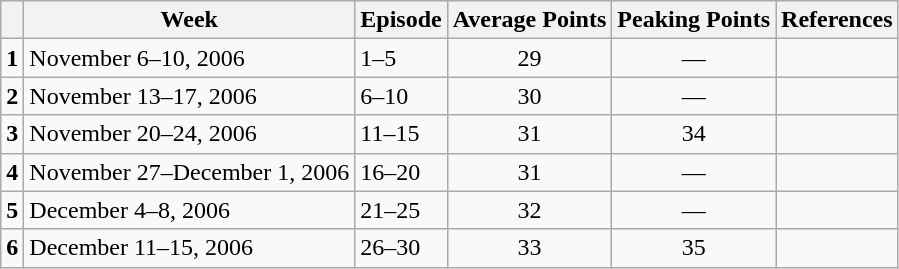<table class="wikitable">
<tr>
<th></th>
<th>Week</th>
<th>Episode</th>
<th>Average Points</th>
<th>Peaking Points</th>
<th>References</th>
</tr>
<tr>
<td style="text-align:center"><strong>1</strong></td>
<td>November 6–10, 2006</td>
<td>1–5</td>
<td style="text-align:center">29</td>
<td style="text-align:center">—</td>
<td></td>
</tr>
<tr>
<td style="text-align:center"><strong>2</strong></td>
<td>November 13–17, 2006</td>
<td>6–10</td>
<td style="text-align:center">30</td>
<td style="text-align:center">—</td>
<td></td>
</tr>
<tr>
<td style="text-align:center"><strong>3</strong></td>
<td>November 20–24, 2006</td>
<td>11–15</td>
<td style="text-align:center">31</td>
<td style="text-align:center">34</td>
<td></td>
</tr>
<tr>
<td style="text-align:center"><strong>4</strong></td>
<td>November 27–December 1, 2006</td>
<td>16–20</td>
<td style="text-align:center">31</td>
<td style="text-align:center">—</td>
<td></td>
</tr>
<tr>
<td style="text-align:center"><strong>5</strong></td>
<td>December 4–8, 2006</td>
<td>21–25</td>
<td style="text-align:center">32</td>
<td style="text-align:center">—</td>
<td></td>
</tr>
<tr>
<td style="text-align:center"><strong>6</strong></td>
<td>December 11–15, 2006</td>
<td>26–30</td>
<td style="text-align:center">33</td>
<td style="text-align:center">35</td>
<td></td>
</tr>
</table>
